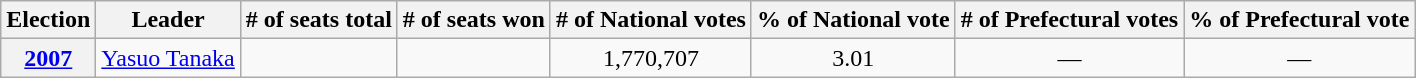<table class="wikitable sortable">
<tr>
<th>Election</th>
<th>Leader</th>
<th># of seats total</th>
<th># of seats won</th>
<th># of National votes</th>
<th>% of National vote</th>
<th># of Prefectural votes</th>
<th>% of Prefectural vote</th>
</tr>
<tr style="text-align:center;">
<th><a href='#'>2007</a></th>
<td><a href='#'>Yasuo Tanaka</a></td>
<td></td>
<td></td>
<td>1,770,707</td>
<td>3.01</td>
<td>—</td>
<td>—</td>
</tr>
</table>
